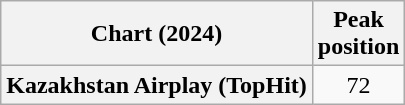<table class="wikitable plainrowheaders">
<tr>
<th>Chart (2024)</th>
<th>Peak<br>position</th>
</tr>
<tr>
<th scope="row">Kazakhstan Airplay (TopHit)</th>
<td align="center">72</td>
</tr>
</table>
